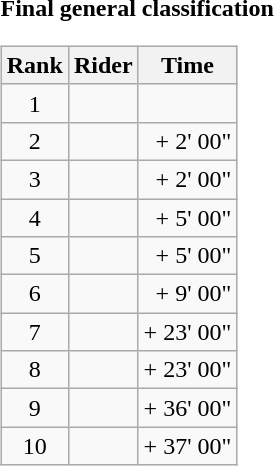<table>
<tr>
<td><strong>Final general classification</strong><br><table class="wikitable">
<tr>
<th scope="col">Rank</th>
<th scope="col">Rider</th>
<th scope="col">Time</th>
</tr>
<tr>
<td style="text-align:center;">1</td>
<td></td>
<td style="text-align:right;"></td>
</tr>
<tr>
<td style="text-align:center;">2</td>
<td></td>
<td style="text-align:right;">+ 2' 00"</td>
</tr>
<tr>
<td style="text-align:center;">3</td>
<td></td>
<td style="text-align:right;">+ 2' 00"</td>
</tr>
<tr>
<td style="text-align:center;">4</td>
<td></td>
<td style="text-align:right;">+ 5' 00"</td>
</tr>
<tr>
<td style="text-align:center;">5</td>
<td></td>
<td style="text-align:right;">+ 5' 00"</td>
</tr>
<tr>
<td style="text-align:center;">6</td>
<td></td>
<td style="text-align:right;">+ 9' 00"</td>
</tr>
<tr>
<td style="text-align:center;">7</td>
<td></td>
<td style="text-align:right;">+ 23' 00"</td>
</tr>
<tr>
<td style="text-align:center;">8</td>
<td></td>
<td style="text-align:right;">+ 23' 00"</td>
</tr>
<tr>
<td style="text-align:center;">9</td>
<td></td>
<td style="text-align:right;">+ 36' 00"</td>
</tr>
<tr>
<td style="text-align:center;">10</td>
<td></td>
<td style="text-align:right;">+ 37' 00"</td>
</tr>
</table>
</td>
</tr>
</table>
